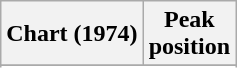<table class="wikitable sortable">
<tr>
<th align="left">Chart (1974)</th>
<th align="left">Peak<br>position</th>
</tr>
<tr>
</tr>
<tr>
</tr>
</table>
